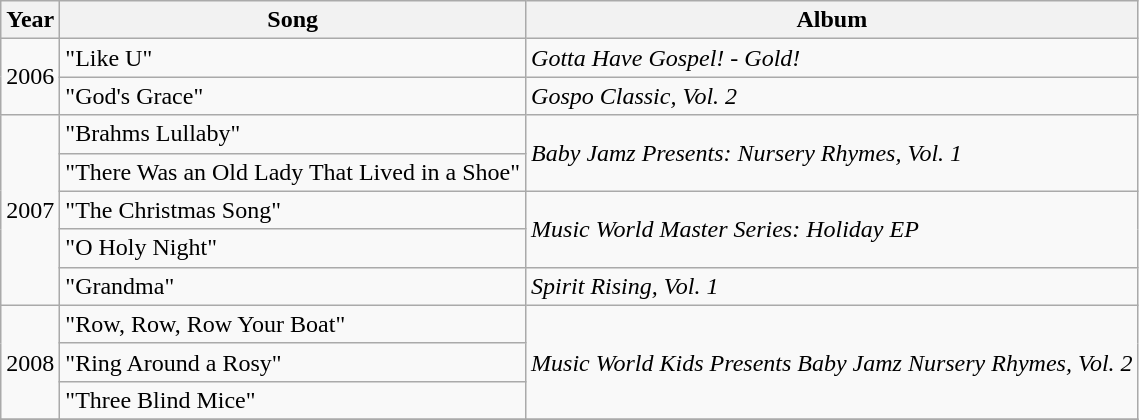<table class="wikitable">
<tr>
<th align="left">Year</th>
<th align="left">Song</th>
<th align="left">Album</th>
</tr>
<tr>
<td align="center" rowspan="2">2006</td>
<td>"Like U"</td>
<td><em>Gotta Have Gospel! - Gold!</em></td>
</tr>
<tr>
<td>"God's Grace"</td>
<td><em>Gospo Classic, Vol. 2</em></td>
</tr>
<tr>
<td align="center" rowspan="5">2007</td>
<td>"Brahms Lullaby"</td>
<td rowspan="2"><em>Baby Jamz Presents: Nursery Rhymes, Vol. 1</em></td>
</tr>
<tr>
<td>"There Was an Old Lady That Lived in a Shoe"</td>
</tr>
<tr>
<td>"The Christmas Song"</td>
<td rowspan="2"><em>Music World Master Series: Holiday EP</em></td>
</tr>
<tr>
<td>"O Holy Night"</td>
</tr>
<tr>
<td>"Grandma"</td>
<td><em>Spirit Rising, Vol. 1</em></td>
</tr>
<tr>
<td align="center" rowspan="3">2008</td>
<td>"Row, Row, Row Your Boat"</td>
<td rowspan="3"><em>Music World Kids Presents Baby Jamz Nursery Rhymes, Vol. 2</em></td>
</tr>
<tr>
<td>"Ring Around a Rosy"</td>
</tr>
<tr>
<td>"Three Blind Mice"</td>
</tr>
<tr>
</tr>
</table>
